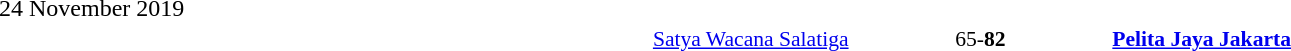<table cellspacing="1" style="width:100%;">
<tr>
<td>24 November 2019</td>
</tr>
<tr style="font-size:90%">
<td align="right"><a href='#'>Satya Wacana Salatiga</a></td>
<td></td>
<td align="center">65-<strong>82</strong></td>
<td></td>
<td><strong><a href='#'>Pelita Jaya Jakarta</a></strong></td>
</tr>
</table>
